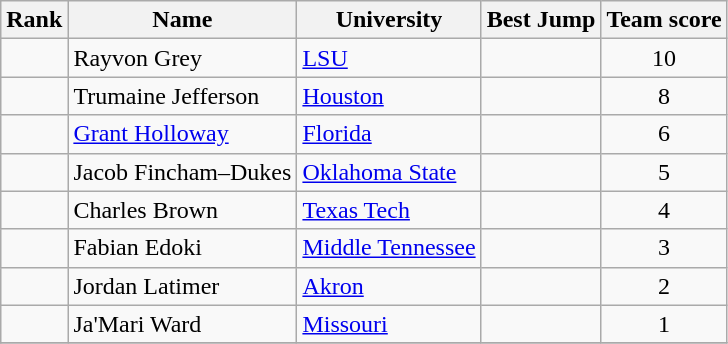<table class="wikitable sortable" style="text-align:center">
<tr>
<th>Rank</th>
<th>Name</th>
<th>University</th>
<th>Best Jump</th>
<th>Team score</th>
</tr>
<tr>
<td></td>
<td align=left>Rayvon Grey</td>
<td align=left><a href='#'>LSU</a></td>
<td><strong></strong></td>
<td>10</td>
</tr>
<tr>
<td></td>
<td align=left>Trumaine Jefferson</td>
<td align=left><a href='#'>Houston</a></td>
<td><strong></strong></td>
<td>8</td>
</tr>
<tr>
<td></td>
<td align=left><a href='#'>Grant Holloway</a></td>
<td align=left><a href='#'>Florida</a></td>
<td><strong></strong></td>
<td>6</td>
</tr>
<tr>
<td></td>
<td align=left>Jacob Fincham–Dukes </td>
<td align=left><a href='#'>Oklahoma State</a></td>
<td><strong></strong></td>
<td>5</td>
</tr>
<tr>
<td></td>
<td align=left>Charles Brown</td>
<td align=left><a href='#'>Texas Tech</a></td>
<td><strong></strong></td>
<td>4</td>
</tr>
<tr>
<td></td>
<td align=left>Fabian Edoki </td>
<td align=left><a href='#'>Middle Tennessee</a></td>
<td><strong></strong></td>
<td>3</td>
</tr>
<tr>
<td></td>
<td align=left>Jordan Latimer</td>
<td align=left><a href='#'>Akron</a></td>
<td><strong></strong></td>
<td>2</td>
</tr>
<tr>
<td></td>
<td align=left>Ja'Mari Ward</td>
<td align=left><a href='#'>Missouri</a></td>
<td><strong></strong></td>
<td>1</td>
</tr>
<tr>
</tr>
</table>
